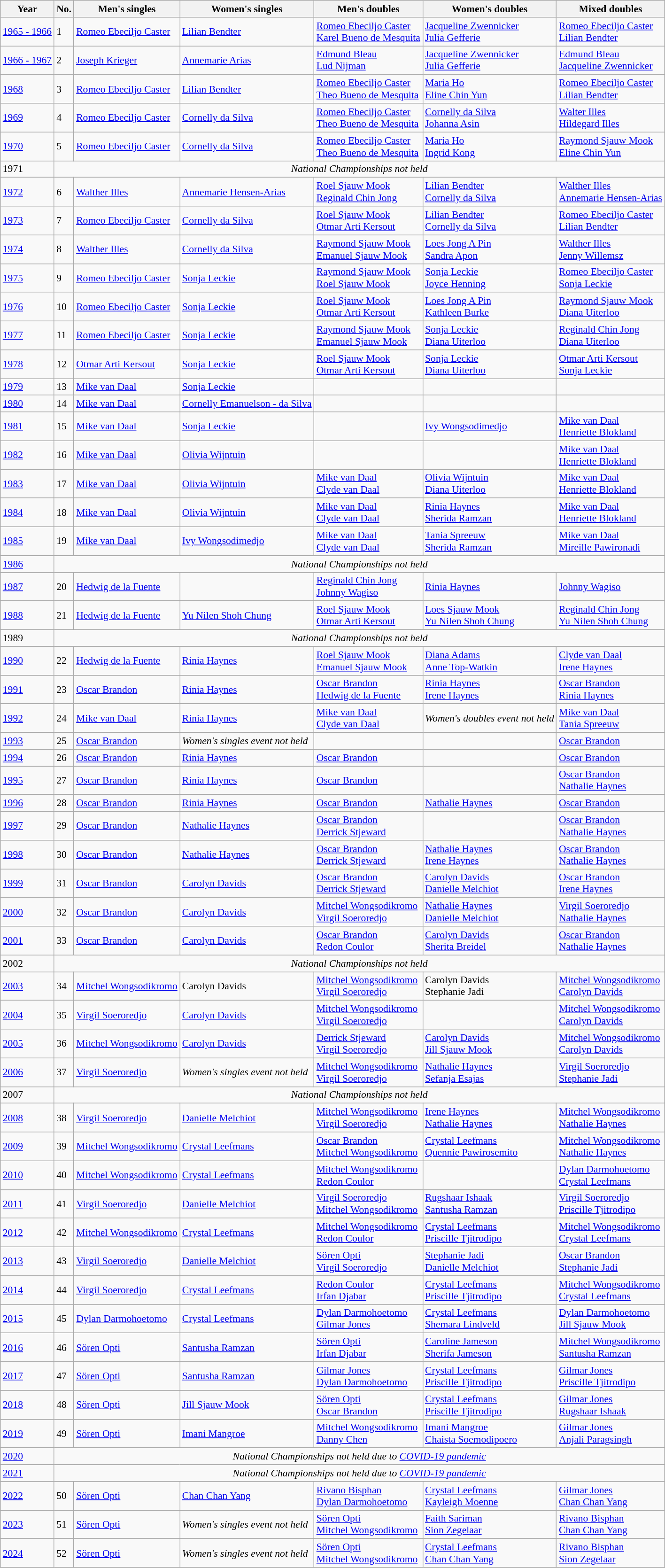<table class=wikitable style="font-size:90%;">
<tr>
<th>Year</th>
<th>No.</th>
<th>Men's singles</th>
<th>Women's singles</th>
<th>Men's doubles</th>
<th>Women's doubles</th>
<th>Mixed doubles</th>
</tr>
<tr>
<td><a href='#'>1965 - 1966</a></td>
<td>1</td>
<td><a href='#'>Romeo Ebeciljo Caster</a></td>
<td><a href='#'>Lilian Bendter</a></td>
<td><a href='#'>Romeo Ebeciljo Caster</a><br><a href='#'>Karel Bueno de Mesquita</a></td>
<td><a href='#'>Jacqueline Zwennicker</a><br><a href='#'>Julia Gefferie</a></td>
<td><a href='#'>Romeo Ebeciljo Caster</a><br><a href='#'>Lilian Bendter</a></td>
</tr>
<tr>
<td><a href='#'>1966 - 1967</a></td>
<td>2</td>
<td><a href='#'>Joseph Krieger</a></td>
<td><a href='#'>Annemarie Arias</a></td>
<td><a href='#'>Edmund Bleau</a><br><a href='#'>Lud Nijman</a></td>
<td><a href='#'>Jacqueline Zwennicker</a><br><a href='#'>Julia Gefferie</a></td>
<td><a href='#'>Edmund Bleau</a><br><a href='#'>Jacqueline Zwennicker</a></td>
</tr>
<tr>
<td><a href='#'>1968</a></td>
<td>3</td>
<td><a href='#'>Romeo Ebeciljo Caster</a></td>
<td><a href='#'>Lilian Bendter</a></td>
<td><a href='#'>Romeo Ebeciljo Caster</a><br><a href='#'>Theo Bueno de Mesquita</a></td>
<td><a href='#'>Maria Ho</a><br><a href='#'>Eline Chin Yun</a></td>
<td><a href='#'>Romeo Ebeciljo Caster</a><br><a href='#'>Lilian Bendter</a></td>
</tr>
<tr>
<td><a href='#'>1969</a></td>
<td>4</td>
<td><a href='#'>Romeo Ebeciljo Caster</a></td>
<td><a href='#'>Cornelly da Silva</a></td>
<td><a href='#'>Romeo Ebeciljo Caster</a><br><a href='#'>Theo Bueno de Mesquita</a></td>
<td><a href='#'>Cornelly da Silva</a><br><a href='#'>Johanna Asin</a></td>
<td><a href='#'>Walter Illes</a><br><a href='#'>Hildegard Illes</a></td>
</tr>
<tr>
<td><a href='#'>1970</a></td>
<td>5</td>
<td><a href='#'>Romeo Ebeciljo Caster</a></td>
<td><a href='#'>Cornelly da Silva</a></td>
<td><a href='#'>Romeo Ebeciljo Caster</a><br><a href='#'>Theo Bueno de Mesquita</a></td>
<td><a href='#'>Maria Ho</a><br><a href='#'>Ingrid Kong</a></td>
<td><a href='#'>Raymond Sjauw Mook</a><br><a href='#'>Eline Chin Yun</a></td>
</tr>
<tr>
<td>1971</td>
<td colspan=6 align=center><em>National Championships not held</em></td>
</tr>
<tr>
<td><a href='#'>1972</a></td>
<td>6</td>
<td><a href='#'>Walther Illes</a></td>
<td><a href='#'>Annemarie Hensen-Arias</a></td>
<td><a href='#'>Roel Sjauw Mook</a><br><a href='#'>Reginald Chin Jong</a></td>
<td><a href='#'>Lilian Bendter</a><br><a href='#'>Cornelly da Silva</a></td>
<td><a href='#'>Walther Illes</a><br><a href='#'>Annemarie Hensen-Arias</a></td>
</tr>
<tr>
<td><a href='#'>1973</a></td>
<td>7</td>
<td><a href='#'>Romeo Ebeciljo Caster</a></td>
<td><a href='#'>Cornelly da Silva</a></td>
<td><a href='#'>Roel Sjauw Mook</a><br><a href='#'>Otmar Arti Kersout</a></td>
<td><a href='#'>Lilian Bendter</a><br><a href='#'>Cornelly da Silva</a></td>
<td><a href='#'>Romeo Ebeciljo Caster</a><br><a href='#'>Lilian Bendter</a></td>
</tr>
<tr>
<td><a href='#'>1974</a></td>
<td>8</td>
<td><a href='#'>Walther Illes</a></td>
<td><a href='#'>Cornelly da Silva</a></td>
<td><a href='#'>Raymond Sjauw Mook</a><br><a href='#'>Emanuel Sjauw Mook</a></td>
<td><a href='#'>Loes Jong A Pin</a><br><a href='#'>Sandra Apon</a></td>
<td><a href='#'>Walther Illes</a><br><a href='#'>Jenny Willemsz</a></td>
</tr>
<tr>
<td><a href='#'>1975</a></td>
<td>9</td>
<td><a href='#'>Romeo Ebeciljo Caster</a></td>
<td><a href='#'>Sonja Leckie</a></td>
<td><a href='#'>Raymond Sjauw Mook</a><br><a href='#'>Roel Sjauw Mook</a></td>
<td><a href='#'>Sonja Leckie</a><br><a href='#'>Joyce Henning</a></td>
<td><a href='#'>Romeo Ebeciljo Caster</a><br><a href='#'>Sonja Leckie</a></td>
</tr>
<tr>
<td><a href='#'>1976</a></td>
<td>10</td>
<td><a href='#'>Romeo Ebeciljo Caster</a></td>
<td><a href='#'>Sonja Leckie</a></td>
<td><a href='#'>Roel Sjauw Mook</a><br><a href='#'>Otmar Arti Kersout</a></td>
<td><a href='#'>Loes Jong A Pin</a><br><a href='#'>Kathleen Burke</a></td>
<td><a href='#'>Raymond Sjauw Mook</a><br><a href='#'>Diana Uiterloo</a></td>
</tr>
<tr>
<td><a href='#'>1977</a></td>
<td>11</td>
<td><a href='#'>Romeo Ebeciljo Caster</a></td>
<td><a href='#'>Sonja Leckie</a></td>
<td><a href='#'>Raymond Sjauw Mook</a><br><a href='#'>Emanuel Sjauw Mook</a></td>
<td><a href='#'>Sonja Leckie</a><br><a href='#'>Diana Uiterloo</a></td>
<td><a href='#'>Reginald Chin Jong</a><br><a href='#'>Diana Uiterloo</a></td>
</tr>
<tr>
<td><a href='#'>1978</a></td>
<td>12</td>
<td><a href='#'>Otmar Arti Kersout</a></td>
<td><a href='#'>Sonja Leckie</a></td>
<td><a href='#'>Roel Sjauw Mook</a><br><a href='#'>Otmar Arti Kersout</a></td>
<td><a href='#'>Sonja Leckie</a><br><a href='#'>Diana Uiterloo</a></td>
<td><a href='#'>Otmar Arti Kersout</a><br><a href='#'>Sonja Leckie</a></td>
</tr>
<tr>
<td><a href='#'>1979</a></td>
<td>13</td>
<td><a href='#'>Mike van Daal</a></td>
<td><a href='#'>Sonja Leckie</a></td>
<td></td>
<td></td>
<td></td>
</tr>
<tr>
<td><a href='#'>1980</a></td>
<td>14</td>
<td><a href='#'>Mike van Daal</a></td>
<td><a href='#'>Cornelly Emanuelson - da Silva</a></td>
<td></td>
<td></td>
<td></td>
</tr>
<tr>
<td><a href='#'>1981</a></td>
<td>15</td>
<td><a href='#'>Mike van Daal</a></td>
<td><a href='#'>Sonja Leckie</a></td>
<td></td>
<td><a href='#'>Ivy Wongsodimedjo</a><br></td>
<td><a href='#'>Mike van Daal</a><br><a href='#'>Henriette Blokland</a></td>
</tr>
<tr>
<td><a href='#'>1982</a></td>
<td>16</td>
<td><a href='#'>Mike van Daal</a></td>
<td><a href='#'>Olivia Wijntuin</a></td>
<td></td>
<td></td>
<td><a href='#'>Mike van Daal</a><br><a href='#'>Henriette Blokland</a></td>
</tr>
<tr>
<td><a href='#'>1983</a></td>
<td>17</td>
<td><a href='#'>Mike van Daal</a></td>
<td><a href='#'>Olivia Wijntuin</a></td>
<td><a href='#'>Mike van Daal</a><br><a href='#'>Clyde van Daal</a></td>
<td><a href='#'>Olivia Wijntuin</a><br><a href='#'>Diana Uiterloo</a></td>
<td><a href='#'>Mike van Daal</a><br><a href='#'>Henriette Blokland</a></td>
</tr>
<tr>
<td><a href='#'>1984</a></td>
<td>18</td>
<td><a href='#'>Mike van Daal</a></td>
<td><a href='#'>Olivia Wijntuin</a></td>
<td><a href='#'>Mike van Daal</a><br><a href='#'>Clyde van Daal</a></td>
<td><a href='#'>Rinia Haynes</a><br><a href='#'>Sherida Ramzan</a></td>
<td><a href='#'>Mike van Daal</a><br><a href='#'>Henriette Blokland</a></td>
</tr>
<tr>
<td><a href='#'>1985</a></td>
<td>19</td>
<td><a href='#'>Mike van Daal</a></td>
<td><a href='#'>Ivy Wongsodimedjo</a></td>
<td><a href='#'>Mike van Daal</a><br><a href='#'>Clyde van Daal</a></td>
<td><a href='#'>Tania Spreeuw</a><br><a href='#'>Sherida Ramzan</a></td>
<td><a href='#'>Mike van Daal</a><br><a href='#'>Mireille Pawironadi</a></td>
</tr>
<tr>
</tr>
<tr>
<td><a href='#'>1986</a></td>
<td colspan=6 align=center><em>National Championships not held</em></td>
</tr>
<tr>
<td><a href='#'>1987</a></td>
<td>20</td>
<td><a href='#'>Hedwig de la Fuente</a></td>
<td></td>
<td><a href='#'>Reginald Chin Jong</a><br><a href='#'>Johnny Wagiso</a></td>
<td><a href='#'>Rinia Haynes</a><br></td>
<td><a href='#'>Johnny Wagiso</a><br></td>
</tr>
<tr>
<td><a href='#'>1988</a></td>
<td>21</td>
<td><a href='#'>Hedwig de la Fuente</a></td>
<td><a href='#'>Yu Nilen Shoh Chung</a></td>
<td><a href='#'>Roel Sjauw Mook</a><br><a href='#'>Otmar Arti Kersout</a></td>
<td><a href='#'>Loes Sjauw Mook</a><br><a href='#'>Yu Nilen Shoh Chung</a></td>
<td><a href='#'>Reginald Chin Jong</a><br><a href='#'>Yu Nilen Shoh Chung</a></td>
</tr>
<tr>
<td>1989</td>
<td colspan=6 align=center><em>National Championships not held</em></td>
</tr>
<tr>
<td><a href='#'>1990</a></td>
<td>22</td>
<td><a href='#'>Hedwig de la Fuente</a></td>
<td><a href='#'>Rinia Haynes</a></td>
<td><a href='#'>Roel Sjauw Mook</a><br><a href='#'>Emanuel Sjauw Mook</a></td>
<td><a href='#'>Diana Adams</a><br><a href='#'>Anne Top-Watkin</a></td>
<td><a href='#'>Clyde van Daal</a><br><a href='#'>Irene Haynes</a></td>
</tr>
<tr>
<td><a href='#'>1991</a></td>
<td>23</td>
<td><a href='#'>Oscar Brandon</a></td>
<td><a href='#'>Rinia Haynes</a></td>
<td><a href='#'>Oscar Brandon</a><br><a href='#'>Hedwig de la Fuente</a></td>
<td><a href='#'>Rinia Haynes</a><br><a href='#'>Irene Haynes</a></td>
<td><a href='#'>Oscar Brandon</a><br><a href='#'>Rinia Haynes</a></td>
</tr>
<tr>
<td><a href='#'>1992</a></td>
<td>24</td>
<td><a href='#'>Mike van Daal</a></td>
<td><a href='#'>Rinia Haynes</a></td>
<td><a href='#'>Mike van Daal</a><br><a href='#'>Clyde van Daal</a></td>
<td><em>Women's doubles event not held</em></td>
<td><a href='#'>Mike van Daal</a><br><a href='#'>Tania Spreeuw</a></td>
</tr>
<tr>
<td><a href='#'>1993</a></td>
<td>25</td>
<td><a href='#'>Oscar Brandon</a></td>
<td><em>Women's singles event not held</em></td>
<td></td>
<td></td>
<td><a href='#'>Oscar Brandon</a><br></td>
</tr>
<tr>
<td><a href='#'>1994</a></td>
<td>26</td>
<td><a href='#'>Oscar Brandon</a></td>
<td><a href='#'>Rinia Haynes</a></td>
<td><a href='#'>Oscar Brandon</a><br></td>
<td></td>
<td><a href='#'>Oscar Brandon</a><br></td>
</tr>
<tr>
<td><a href='#'>1995</a></td>
<td>27</td>
<td><a href='#'>Oscar Brandon</a></td>
<td><a href='#'>Rinia Haynes</a></td>
<td><a href='#'>Oscar Brandon</a><br></td>
<td></td>
<td><a href='#'>Oscar Brandon</a><br><a href='#'>Nathalie Haynes</a></td>
</tr>
<tr>
<td><a href='#'>1996</a></td>
<td>28</td>
<td><a href='#'>Oscar Brandon</a></td>
<td><a href='#'>Rinia Haynes</a></td>
<td><a href='#'>Oscar Brandon</a><br></td>
<td><a href='#'>Nathalie Haynes</a><br></td>
<td><a href='#'>Oscar Brandon</a><br></td>
</tr>
<tr>
<td><a href='#'>1997</a></td>
<td>29</td>
<td><a href='#'>Oscar Brandon</a></td>
<td><a href='#'>Nathalie Haynes</a></td>
<td><a href='#'>Oscar Brandon</a><br><a href='#'>Derrick Stjeward</a></td>
<td></td>
<td><a href='#'>Oscar Brandon</a><br><a href='#'>Nathalie Haynes</a></td>
</tr>
<tr>
<td><a href='#'>1998</a></td>
<td>30</td>
<td><a href='#'>Oscar Brandon</a></td>
<td><a href='#'>Nathalie Haynes</a></td>
<td><a href='#'>Oscar Brandon</a><br><a href='#'>Derrick Stjeward</a></td>
<td><a href='#'>Nathalie Haynes</a><br><a href='#'>Irene Haynes</a></td>
<td><a href='#'>Oscar Brandon</a><br><a href='#'>Nathalie Haynes</a></td>
</tr>
<tr>
<td><a href='#'>1999</a></td>
<td>31</td>
<td><a href='#'>Oscar Brandon</a></td>
<td><a href='#'>Carolyn Davids</a></td>
<td><a href='#'>Oscar Brandon</a><br><a href='#'>Derrick Stjeward</a></td>
<td><a href='#'>Carolyn Davids</a><br><a href='#'>Danielle Melchiot</a></td>
<td><a href='#'>Oscar Brandon</a><br><a href='#'>Irene Haynes</a></td>
</tr>
<tr>
<td><a href='#'>2000</a></td>
<td>32</td>
<td><a href='#'>Oscar Brandon</a></td>
<td><a href='#'>Carolyn Davids</a></td>
<td><a href='#'>Mitchel Wongsodikromo</a><br><a href='#'>Virgil Soeroredjo</a></td>
<td><a href='#'>Nathalie Haynes</a><br><a href='#'>Danielle Melchiot</a></td>
<td><a href='#'>Virgil Soeroredjo</a><br><a href='#'>Nathalie Haynes</a></td>
</tr>
<tr>
<td><a href='#'>2001</a></td>
<td>33</td>
<td><a href='#'>Oscar Brandon</a></td>
<td><a href='#'>Carolyn Davids</a></td>
<td><a href='#'>Oscar Brandon</a><br><a href='#'>Redon Coulor</a></td>
<td><a href='#'>Carolyn Davids</a><br><a href='#'>Sherita Breidel</a></td>
<td><a href='#'>Oscar Brandon</a><br><a href='#'>Nathalie Haynes</a></td>
</tr>
<tr>
<td>2002</td>
<td colspan=6 align=center><em>National Championships not held</em></td>
</tr>
<tr>
<td><a href='#'>2003</a></td>
<td>34</td>
<td><a href='#'>Mitchel Wongsodikromo</a></td>
<td>Carolyn Davids</td>
<td><a href='#'>Mitchel Wongsodikromo</a><br> <a href='#'>Virgil Soeroredjo</a></td>
<td>Carolyn Davids <br>  Stephanie Jadi</td>
<td><a href='#'>Mitchel Wongsodikromo</a><br><a href='#'>Carolyn Davids</a></td>
</tr>
<tr>
<td><a href='#'>2004</a></td>
<td>35</td>
<td><a href='#'>Virgil Soeroredjo</a></td>
<td><a href='#'>Carolyn Davids</a></td>
<td><a href='#'>Mitchel Wongsodikromo</a><br><a href='#'>Virgil Soeroredjo</a></td>
<td></td>
<td><a href='#'>Mitchel Wongsodikromo</a><br><a href='#'>Carolyn Davids</a></td>
</tr>
<tr>
<td><a href='#'>2005</a></td>
<td>36</td>
<td><a href='#'>Mitchel Wongsodikromo</a></td>
<td><a href='#'>Carolyn Davids</a></td>
<td><a href='#'>Derrick Stjeward</a><br><a href='#'>Virgil Soeroredjo</a></td>
<td><a href='#'>Carolyn Davids</a><br><a href='#'>Jill Sjauw Mook</a></td>
<td><a href='#'>Mitchel Wongsodikromo</a><br><a href='#'>Carolyn Davids</a></td>
</tr>
<tr>
<td><a href='#'>2006</a></td>
<td>37</td>
<td><a href='#'>Virgil Soeroredjo</a></td>
<td><em>Women's singles event not held</em></td>
<td><a href='#'>Mitchel Wongsodikromo</a><br><a href='#'>Virgil Soeroredjo</a></td>
<td><a href='#'>Nathalie Haynes</a><br><a href='#'>Sefanja Esajas</a></td>
<td><a href='#'>Virgil Soeroredjo</a><br><a href='#'>Stephanie Jadi</a></td>
</tr>
<tr>
<td>2007</td>
<td colspan=6 align=center><em>National Championships not held</em></td>
</tr>
<tr>
<td><a href='#'>2008</a></td>
<td>38</td>
<td><a href='#'>Virgil Soeroredjo</a></td>
<td><a href='#'>Danielle Melchiot</a></td>
<td><a href='#'>Mitchel Wongsodikromo</a><br><a href='#'>Virgil Soeroredjo</a></td>
<td><a href='#'>Irene Haynes</a><br><a href='#'>Nathalie Haynes</a></td>
<td><a href='#'>Mitchel Wongsodikromo</a><br><a href='#'>Nathalie Haynes</a></td>
</tr>
<tr>
<td><a href='#'>2009</a></td>
<td>39</td>
<td><a href='#'>Mitchel Wongsodikromo</a></td>
<td><a href='#'>Crystal Leefmans</a></td>
<td><a href='#'>Oscar Brandon</a><br><a href='#'>Mitchel Wongsodikromo</a></td>
<td><a href='#'>Crystal Leefmans</a><br><a href='#'>Quennie Pawirosemito</a></td>
<td><a href='#'>Mitchel Wongsodikromo</a><br><a href='#'>Nathalie Haynes</a></td>
</tr>
<tr>
<td><a href='#'>2010</a></td>
<td>40</td>
<td><a href='#'>Mitchel Wongsodikromo</a></td>
<td><a href='#'>Crystal Leefmans</a></td>
<td><a href='#'>Mitchel Wongsodikromo</a><br><a href='#'>Redon Coulor</a></td>
<td></td>
<td><a href='#'>Dylan Darmohoetomo</a><br><a href='#'>Crystal Leefmans</a></td>
</tr>
<tr>
<td><a href='#'>2011</a></td>
<td>41</td>
<td><a href='#'>Virgil Soeroredjo</a></td>
<td><a href='#'>Danielle Melchiot</a></td>
<td><a href='#'>Virgil Soeroredjo</a><br><a href='#'>Mitchel Wongsodikromo</a></td>
<td><a href='#'>Rugshaar Ishaak</a><br><a href='#'>Santusha Ramzan</a></td>
<td><a href='#'>Virgil Soeroredjo</a><br><a href='#'>Priscille Tjitrodipo</a></td>
</tr>
<tr>
<td><a href='#'>2012</a></td>
<td>42</td>
<td><a href='#'>Mitchel Wongsodikromo</a></td>
<td><a href='#'>Crystal Leefmans</a></td>
<td><a href='#'>Mitchel Wongsodikromo</a><br><a href='#'>Redon Coulor</a></td>
<td><a href='#'>Crystal Leefmans</a><br><a href='#'>Priscille Tjitrodipo</a></td>
<td><a href='#'>Mitchel Wongsodikromo</a><br><a href='#'>Crystal Leefmans</a></td>
</tr>
<tr>
<td><a href='#'>2013</a></td>
<td>43</td>
<td><a href='#'>Virgil Soeroredjo</a></td>
<td><a href='#'>Danielle Melchiot</a></td>
<td><a href='#'>Sören Opti</a><br><a href='#'>Virgil Soeroredjo</a></td>
<td><a href='#'>Stephanie Jadi</a><br><a href='#'>Danielle Melchiot</a></td>
<td><a href='#'>Oscar Brandon</a><br><a href='#'>Stephanie Jadi</a></td>
</tr>
<tr>
<td><a href='#'>2014</a></td>
<td>44</td>
<td><a href='#'>Virgil Soeroredjo</a></td>
<td><a href='#'>Crystal Leefmans</a></td>
<td><a href='#'>Redon Coulor</a><br><a href='#'>Irfan Djabar</a></td>
<td><a href='#'>Crystal Leefmans</a><br><a href='#'>Priscille Tjitrodipo</a></td>
<td><a href='#'>Mitchel Wongsodikromo</a><br><a href='#'>Crystal Leefmans</a></td>
</tr>
<tr>
<td><a href='#'>2015</a></td>
<td>45</td>
<td><a href='#'>Dylan Darmohoetomo</a></td>
<td><a href='#'>Crystal Leefmans</a></td>
<td><a href='#'>Dylan Darmohoetomo</a><br><a href='#'>Gilmar Jones</a></td>
<td><a href='#'>Crystal Leefmans</a><br><a href='#'>Shemara Lindveld</a></td>
<td><a href='#'>Dylan Darmohoetomo</a><br><a href='#'>Jill Sjauw Mook</a></td>
</tr>
<tr>
<td><a href='#'>2016</a><br></td>
<td>46</td>
<td><a href='#'>Sören Opti</a></td>
<td><a href='#'>Santusha Ramzan</a></td>
<td><a href='#'>Sören Opti</a><br><a href='#'>Irfan Djabar</a></td>
<td><a href='#'>Caroline Jameson</a><br><a href='#'>Sherifa Jameson</a></td>
<td><a href='#'>Mitchel Wongsodikromo</a><br><a href='#'>Santusha Ramzan</a></td>
</tr>
<tr>
<td><a href='#'>2017</a><br></td>
<td>47</td>
<td><a href='#'>Sören Opti</a></td>
<td><a href='#'>Santusha Ramzan</a></td>
<td><a href='#'>Gilmar Jones</a><br><a href='#'>Dylan Darmohoetomo</a></td>
<td><a href='#'>Crystal Leefmans</a><br><a href='#'>Priscille Tjitrodipo</a></td>
<td><a href='#'>Gilmar Jones</a><br><a href='#'>Priscille Tjitrodipo</a></td>
</tr>
<tr>
<td><a href='#'>2018</a><br></td>
<td>48</td>
<td><a href='#'>Sören Opti</a></td>
<td><a href='#'>Jill Sjauw Mook</a></td>
<td><a href='#'>Sören Opti</a><br><a href='#'>Oscar Brandon</a></td>
<td><a href='#'>Crystal Leefmans</a><br><a href='#'>Priscille Tjitrodipo</a></td>
<td><a href='#'>Gilmar Jones</a><br><a href='#'>Rugshaar Ishaak</a></td>
</tr>
<tr>
<td><a href='#'>2019</a><br></td>
<td>49</td>
<td><a href='#'>Sören Opti</a></td>
<td><a href='#'>Imani Mangroe</a></td>
<td><a href='#'>Mitchel Wongsodikromo</a><br><a href='#'>Danny Chen</a></td>
<td><a href='#'>Imani Mangroe</a><br><a href='#'>Chaista Soemodipoero</a></td>
<td><a href='#'>Gilmar Jones</a><br><a href='#'>Anjali Paragsingh</a></td>
</tr>
<tr>
<td><a href='#'>2020</a></td>
<td colspan=6 align=center><em>National Championships not held due to <a href='#'>COVID-19 pandemic</a></em></td>
</tr>
<tr>
<td><a href='#'>2021</a></td>
<td colspan=6 align=center><em>National Championships not held due to <a href='#'>COVID-19 pandemic</a></em></td>
</tr>
<tr>
<td><a href='#'>2022</a><br></td>
<td>50</td>
<td><a href='#'>Sören Opti</a></td>
<td><a href='#'>Chan Chan Yang</a></td>
<td><a href='#'>Rivano Bisphan</a><br><a href='#'>Dylan Darmohoetomo</a></td>
<td><a href='#'>Crystal Leefmans</a><br><a href='#'>Kayleigh Moenne</a></td>
<td><a href='#'>Gilmar Jones</a><br><a href='#'>Chan Chan Yang</a></td>
</tr>
<tr>
<td><a href='#'>2023</a><br></td>
<td>51</td>
<td><a href='#'>Sören Opti</a></td>
<td><em>Women's singles event not held</em></td>
<td><a href='#'>Sören Opti</a> <br><a href='#'>Mitchel Wongsodikromo</a></td>
<td><a href='#'>Faith Sariman</a><br><a href='#'>Sion Zegelaar</a></td>
<td><a href='#'>Rivano Bisphan</a><br><a href='#'>Chan Chan Yang</a></td>
</tr>
<tr>
<td><a href='#'>2024</a></td>
<td>52</td>
<td><a href='#'>Sören Opti</a></td>
<td><em>Women's singles event not held</em></td>
<td><a href='#'>Sören Opti</a> <br><a href='#'>Mitchel Wongsodikromo</a></td>
<td><a href='#'>Crystal Leefmans</a><br><a href='#'>Chan Chan Yang</a></td>
<td><a href='#'>Rivano Bisphan</a><br><a href='#'>Sion Zegelaar</a></td>
</tr>
</table>
